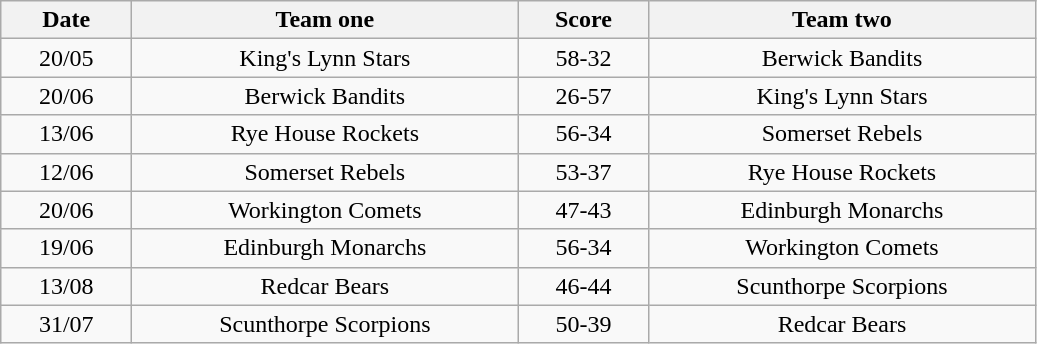<table class="wikitable" style="text-align: center">
<tr>
<th width=80>Date</th>
<th width=250>Team one</th>
<th width=80>Score</th>
<th width=250>Team two</th>
</tr>
<tr>
<td>20/05</td>
<td>King's Lynn Stars</td>
<td>58-32</td>
<td>Berwick Bandits</td>
</tr>
<tr>
<td>20/06</td>
<td>Berwick Bandits</td>
<td>26-57</td>
<td>King's Lynn Stars</td>
</tr>
<tr>
<td>13/06</td>
<td>Rye House Rockets</td>
<td>56-34</td>
<td>Somerset Rebels</td>
</tr>
<tr>
<td>12/06</td>
<td>Somerset Rebels</td>
<td>53-37</td>
<td>Rye House Rockets</td>
</tr>
<tr>
<td>20/06</td>
<td>Workington Comets</td>
<td>47-43</td>
<td>Edinburgh Monarchs</td>
</tr>
<tr>
<td>19/06</td>
<td>Edinburgh Monarchs</td>
<td>56-34</td>
<td>Workington Comets</td>
</tr>
<tr>
<td>13/08</td>
<td>Redcar Bears</td>
<td>46-44</td>
<td>Scunthorpe Scorpions</td>
</tr>
<tr>
<td>31/07</td>
<td>Scunthorpe Scorpions</td>
<td>50-39</td>
<td>Redcar Bears</td>
</tr>
</table>
